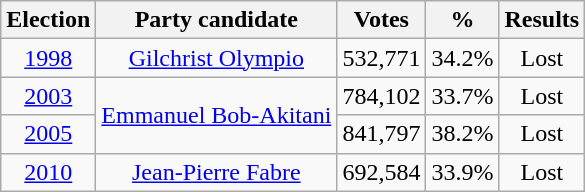<table class=wikitable style=text-align:center>
<tr>
<th>Election</th>
<th>Party candidate</th>
<th>Votes</th>
<th>%</th>
<th>Results</th>
</tr>
<tr>
<td><a href='#'>1998</a></td>
<td><a href='#'>Gilchrist Olympio</a></td>
<td>532,771</td>
<td>34.2%</td>
<td>Lost </td>
</tr>
<tr>
<td><a href='#'>2003</a></td>
<td rowspan="2"><a href='#'>Emmanuel Bob-Akitani</a></td>
<td>784,102</td>
<td>33.7%</td>
<td>Lost </td>
</tr>
<tr>
<td><a href='#'>2005</a></td>
<td>841,797</td>
<td>38.2%</td>
<td>Lost </td>
</tr>
<tr>
<td><a href='#'>2010</a></td>
<td><a href='#'>Jean-Pierre Fabre</a></td>
<td>692,584</td>
<td>33.9%</td>
<td>Lost </td>
</tr>
</table>
